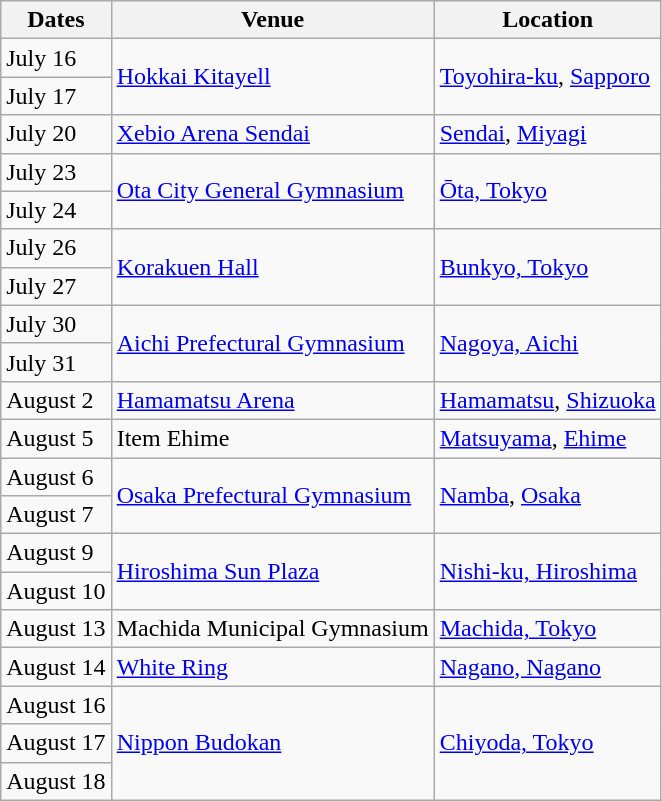<table class="wikitable style=">
<tr>
<th scope="col">Dates</th>
<th scope="col">Venue</th>
<th scope="col">Location</th>
</tr>
<tr>
<td>July 16</td>
<td rowspan="2"><a href='#'>Hokkai Kitayell</a></td>
<td rowspan="2"><a href='#'>Toyohira-ku</a>, <a href='#'>Sapporo</a></td>
</tr>
<tr>
<td>July 17</td>
</tr>
<tr>
<td>July 20</td>
<td><a href='#'>Xebio Arena Sendai</a></td>
<td><a href='#'>Sendai</a>, <a href='#'>Miyagi</a></td>
</tr>
<tr>
<td>July 23</td>
<td rowspan="2"><a href='#'>Ota City General Gymnasium</a></td>
<td rowspan="2"><a href='#'>Ōta, Tokyo</a></td>
</tr>
<tr>
<td>July 24</td>
</tr>
<tr>
<td>July 26</td>
<td rowspan="2"><a href='#'>Korakuen Hall</a></td>
<td rowspan="2"><a href='#'>Bunkyo, Tokyo</a></td>
</tr>
<tr>
<td>July 27</td>
</tr>
<tr>
<td>July 30</td>
<td rowspan="2"><a href='#'>Aichi Prefectural Gymnasium</a></td>
<td rowspan="2"><a href='#'>Nagoya, Aichi</a></td>
</tr>
<tr>
<td>July 31</td>
</tr>
<tr>
<td>August 2</td>
<td><a href='#'>Hamamatsu Arena</a></td>
<td><a href='#'>Hamamatsu</a>, <a href='#'>Shizuoka</a></td>
</tr>
<tr>
<td>August 5</td>
<td>Item Ehime</td>
<td><a href='#'>Matsuyama</a>, <a href='#'>Ehime</a></td>
</tr>
<tr>
<td>August 6</td>
<td rowspan="2"><a href='#'>Osaka Prefectural Gymnasium</a></td>
<td rowspan="2"><a href='#'>Namba</a>, <a href='#'>Osaka</a></td>
</tr>
<tr>
<td>August 7</td>
</tr>
<tr>
<td>August 9</td>
<td rowspan="2"><a href='#'>Hiroshima Sun Plaza</a></td>
<td rowspan="2"><a href='#'>Nishi-ku, Hiroshima</a></td>
</tr>
<tr>
<td>August 10</td>
</tr>
<tr>
<td>August 13</td>
<td>Machida Municipal Gymnasium</td>
<td><a href='#'>Machida, Tokyo</a></td>
</tr>
<tr>
<td>August 14</td>
<td><a href='#'>White Ring</a></td>
<td><a href='#'>Nagano, Nagano</a></td>
</tr>
<tr>
<td>August 16</td>
<td rowspan="3"><a href='#'>Nippon Budokan</a></td>
<td rowspan="3"><a href='#'>Chiyoda, Tokyo</a></td>
</tr>
<tr>
<td>August 17</td>
</tr>
<tr>
<td>August 18</td>
</tr>
</table>
